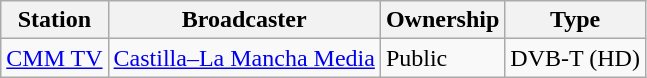<table class="wikitable">
<tr>
<th>Station</th>
<th>Broadcaster</th>
<th>Ownership</th>
<th>Type</th>
</tr>
<tr>
<td><a href='#'>CMM TV</a></td>
<td><a href='#'>Castilla–La Mancha Media</a></td>
<td>Public</td>
<td>DVB-T (HD)</td>
</tr>
</table>
